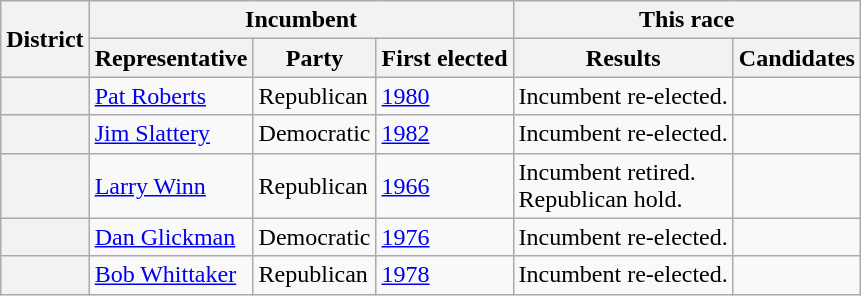<table class=wikitable>
<tr>
<th rowspan=2>District</th>
<th colspan=3>Incumbent</th>
<th colspan=2>This race</th>
</tr>
<tr>
<th>Representative</th>
<th>Party</th>
<th>First elected</th>
<th>Results</th>
<th>Candidates</th>
</tr>
<tr>
<th></th>
<td><a href='#'>Pat Roberts</a></td>
<td>Republican</td>
<td><a href='#'>1980</a></td>
<td>Incumbent re-elected.</td>
<td nowrap></td>
</tr>
<tr>
<th></th>
<td><a href='#'>Jim Slattery</a></td>
<td>Democratic</td>
<td><a href='#'>1982</a></td>
<td>Incumbent re-elected.</td>
<td nowrap></td>
</tr>
<tr>
<th></th>
<td><a href='#'>Larry Winn</a></td>
<td>Republican</td>
<td><a href='#'>1966</a></td>
<td>Incumbent retired.<br>Republican hold.</td>
<td nowrap></td>
</tr>
<tr>
<th></th>
<td><a href='#'>Dan Glickman</a></td>
<td>Democratic</td>
<td><a href='#'>1976</a></td>
<td>Incumbent re-elected.</td>
<td nowrap></td>
</tr>
<tr>
<th></th>
<td><a href='#'>Bob Whittaker</a></td>
<td>Republican</td>
<td><a href='#'>1978</a></td>
<td>Incumbent re-elected.</td>
<td nowrap></td>
</tr>
</table>
